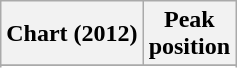<table class="wikitable sortable">
<tr>
<th>Chart (2012)</th>
<th>Peak<br>position</th>
</tr>
<tr>
</tr>
<tr>
</tr>
<tr>
</tr>
<tr>
</tr>
<tr>
</tr>
</table>
